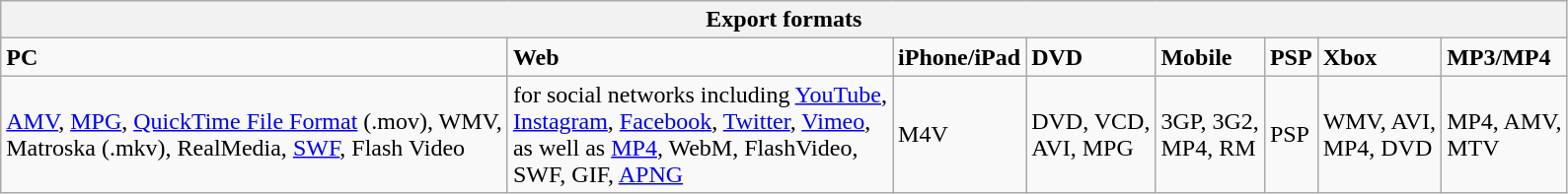<table class="wikitable">
<tr>
<th colspan="8">Export formats</th>
</tr>
<tr>
<td><strong>PC</strong></td>
<td><strong>Web</strong></td>
<td><strong>iPhone/iPad</strong></td>
<td><strong>DVD</strong></td>
<td><strong>Mobile</strong></td>
<td><strong>PSP</strong></td>
<td><strong>Xbox</strong></td>
<td><strong>MP3/MP4</strong></td>
</tr>
<tr>
<td><a href='#'>AMV</a>, <a href='#'>MPG</a>, <a href='#'>QuickTime File Format</a> (.mov), WMV,<br> Matroska (.mkv), RealMedia, <a href='#'>SWF</a>, Flash Video</td>
<td>for social networks including <a href='#'>YouTube</a>,<br> <a href='#'>Instagram</a>, <a href='#'>Facebook</a>, <a href='#'>Twitter</a>, <a href='#'>Vimeo</a>,<br> as well as <a href='#'>MP4</a>, WebM, FlashVideo,<br> SWF, GIF, <a href='#'>APNG</a></td>
<td>M4V</td>
<td>DVD, VCD,<br> AVI, MPG</td>
<td>3GP, 3G2, <br>MP4, RM</td>
<td>PSP</td>
<td>WMV, AVI,<br> MP4, DVD</td>
<td>MP4, AMV,<br> MTV</td>
</tr>
</table>
